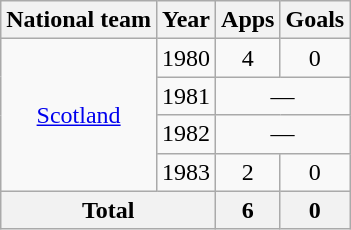<table class="wikitable" style="text-align:center">
<tr>
<th>National team</th>
<th>Year</th>
<th>Apps</th>
<th>Goals</th>
</tr>
<tr>
<td rowspan="4"><a href='#'>Scotland</a></td>
<td>1980</td>
<td>4</td>
<td>0</td>
</tr>
<tr>
<td>1981</td>
<td colspan="2">—</td>
</tr>
<tr>
<td>1982</td>
<td colspan="2">—</td>
</tr>
<tr>
<td>1983</td>
<td>2</td>
<td>0</td>
</tr>
<tr>
<th colspan="2">Total</th>
<th>6</th>
<th>0</th>
</tr>
</table>
